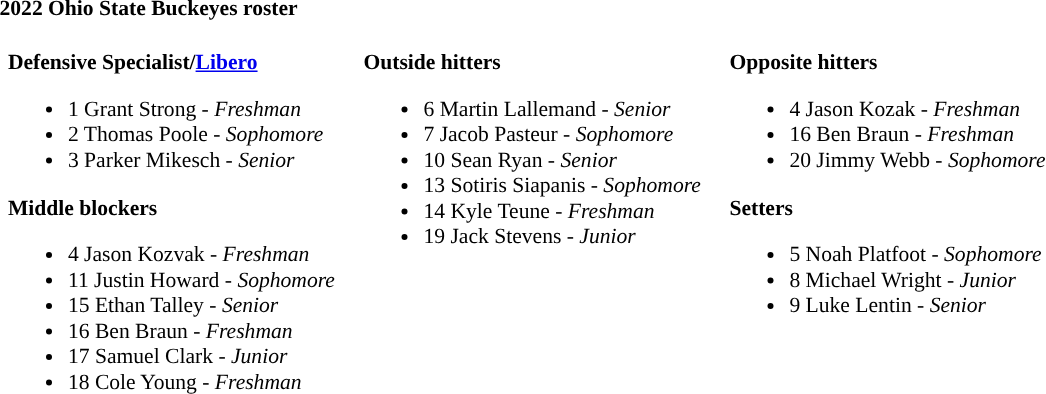<table class="toccolours" style="border-collapse:collapse; font-size:90%;">
<tr>
<td colspan="7"><strong>2022 Ohio State Buckeyes roster</strong></td>
</tr>
<tr>
</tr>
<tr>
<td width="03"> </td>
<td valign="top"><br><strong>Defensive Specialist/<a href='#'>Libero</a></strong><ul><li>1 Grant Strong - <em>Freshman</em></li><li>2 Thomas Poole - <em>Sophomore</em></li><li>3 Parker Mikesch - <em>Senior</em></li></ul><strong>Middle blockers</strong><ul><li>4 Jason Kozvak - <em>Freshman</em></li><li>11 Justin Howard - <em> Sophomore</em></li><li>15 Ethan Talley - <em>Senior</em></li><li>16 Ben Braun - <em>Freshman</em></li><li>17 Samuel Clark  - <em>Junior</em></li><li>18 Cole Young - <em>Freshman</em></li></ul></td>
<td width="15"> </td>
<td valign="top"><br><strong>Outside hitters</strong><ul><li>6 Martin Lallemand - <em>Senior</em></li><li>7 Jacob Pasteur - <em>Sophomore</em></li><li>10 Sean Ryan - <em>Senior</em></li><li>13 Sotiris Siapanis - <em>Sophomore</em></li><li>14 Kyle Teune - <em>Freshman</em></li><li>19 Jack Stevens - <em> Junior</em></li></ul></td>
<td width="15"> </td>
<td valign="top"><br><strong>Opposite hitters</strong><ul><li>4 Jason Kozak - <em>Freshman</em></li><li>16 Ben Braun - <em>Freshman</em></li><li>20 Jimmy Webb - <em>Sophomore</em></li></ul><strong>Setters</strong><ul><li>5 Noah Platfoot - <em>Sophomore</em></li><li>8 Michael Wright - <em>Junior</em></li><li>9 Luke Lentin - <em>Senior</em></li></ul></td>
<td width="20"> </td>
</tr>
</table>
